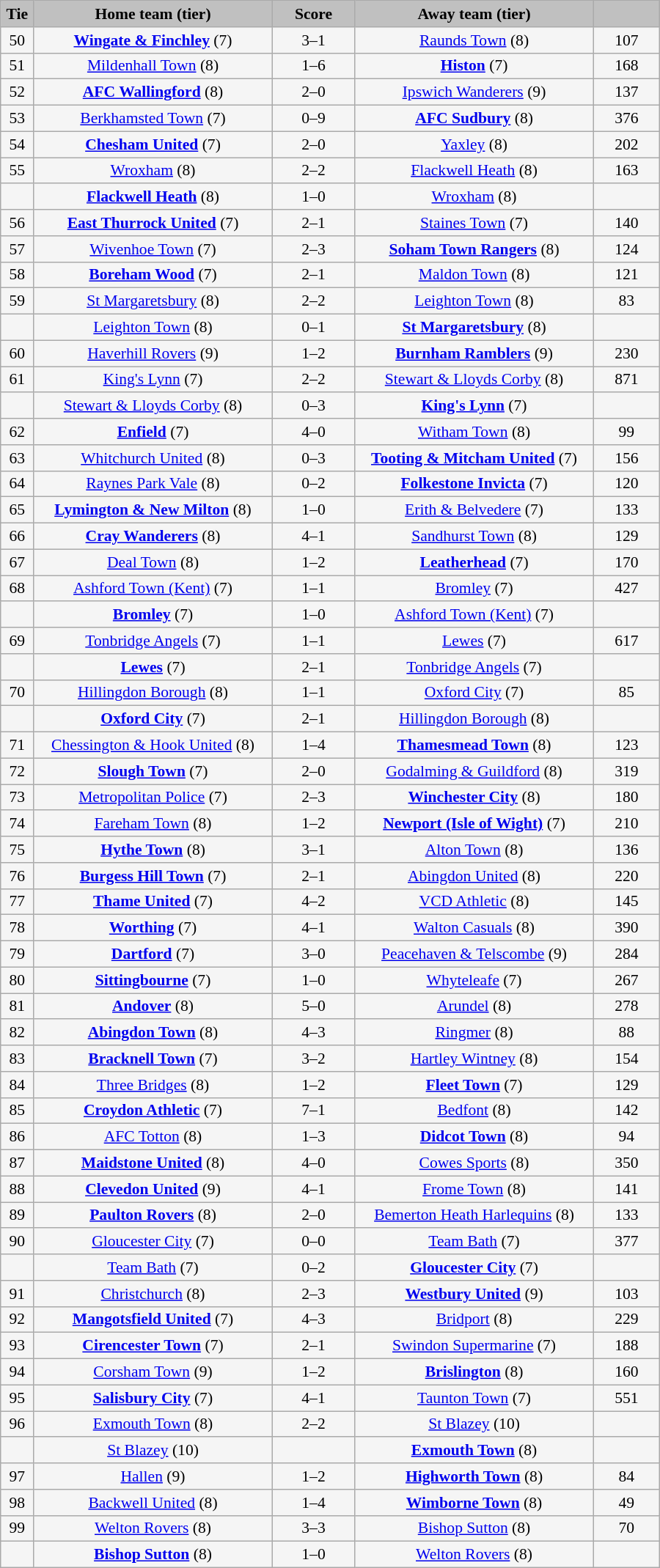<table class="wikitable" style="width: 600px; background:WhiteSmoke; text-align:center; font-size:90%">
<tr>
<td scope="col" style="width:  5.00%; background:silver;"><strong>Tie</strong></td>
<td scope="col" style="width: 36.25%; background:silver;"><strong>Home team (tier)</strong></td>
<td scope="col" style="width: 12.50%; background:silver;"><strong>Score</strong></td>
<td scope="col" style="width: 36.25%; background:silver;"><strong>Away team (tier)</strong></td>
<td scope="col" style="width: 10.00%; background:silver;"><strong></strong></td>
</tr>
<tr>
<td>50</td>
<td><strong><a href='#'>Wingate & Finchley</a></strong> (7)</td>
<td>3–1</td>
<td><a href='#'>Raunds Town</a> (8)</td>
<td>107</td>
</tr>
<tr>
<td>51</td>
<td><a href='#'>Mildenhall Town</a> (8)</td>
<td>1–6</td>
<td><strong><a href='#'>Histon</a></strong> (7)</td>
<td>168</td>
</tr>
<tr>
<td>52</td>
<td><strong><a href='#'>AFC Wallingford</a></strong> (8)</td>
<td>2–0</td>
<td><a href='#'>Ipswich Wanderers</a> (9)</td>
<td>137</td>
</tr>
<tr>
<td>53</td>
<td><a href='#'>Berkhamsted Town</a> (7)</td>
<td>0–9</td>
<td><strong><a href='#'>AFC Sudbury</a></strong> (8)</td>
<td>376</td>
</tr>
<tr>
<td>54</td>
<td><strong><a href='#'>Chesham United</a></strong> (7)</td>
<td>2–0</td>
<td><a href='#'>Yaxley</a> (8)</td>
<td>202</td>
</tr>
<tr>
<td>55</td>
<td><a href='#'>Wroxham</a> (8)</td>
<td>2–2</td>
<td><a href='#'>Flackwell Heath</a> (8)</td>
<td>163</td>
</tr>
<tr>
<td><em></em></td>
<td><strong><a href='#'>Flackwell Heath</a></strong> (8)</td>
<td>1–0</td>
<td><a href='#'>Wroxham</a> (8)</td>
<td></td>
</tr>
<tr>
<td>56</td>
<td><strong><a href='#'>East Thurrock United</a></strong> (7)</td>
<td>2–1</td>
<td><a href='#'>Staines Town</a> (7)</td>
<td>140</td>
</tr>
<tr>
<td>57</td>
<td><a href='#'>Wivenhoe Town</a> (7)</td>
<td>2–3</td>
<td><strong><a href='#'>Soham Town Rangers</a></strong> (8)</td>
<td>124</td>
</tr>
<tr>
<td>58</td>
<td><strong><a href='#'>Boreham Wood</a></strong> (7)</td>
<td>2–1</td>
<td><a href='#'>Maldon Town</a> (8)</td>
<td>121</td>
</tr>
<tr>
<td>59</td>
<td><a href='#'>St Margaretsbury</a> (8)</td>
<td>2–2</td>
<td><a href='#'>Leighton Town</a> (8)</td>
<td>83</td>
</tr>
<tr>
<td><em></em></td>
<td><a href='#'>Leighton Town</a> (8)</td>
<td>0–1</td>
<td><strong><a href='#'>St Margaretsbury</a></strong> (8)</td>
<td></td>
</tr>
<tr>
<td>60</td>
<td><a href='#'>Haverhill Rovers</a> (9)</td>
<td>1–2</td>
<td><strong><a href='#'>Burnham Ramblers</a></strong> (9)</td>
<td>230</td>
</tr>
<tr>
<td>61</td>
<td><a href='#'>King's Lynn</a> (7)</td>
<td>2–2</td>
<td><a href='#'>Stewart & Lloyds Corby</a> (8)</td>
<td>871</td>
</tr>
<tr>
<td><em></em></td>
<td><a href='#'>Stewart & Lloyds Corby</a> (8)</td>
<td>0–3</td>
<td><strong><a href='#'>King's Lynn</a></strong> (7)</td>
<td></td>
</tr>
<tr>
<td>62</td>
<td><strong><a href='#'>Enfield</a></strong> (7)</td>
<td>4–0</td>
<td><a href='#'>Witham Town</a> (8)</td>
<td>99</td>
</tr>
<tr>
<td>63</td>
<td><a href='#'>Whitchurch United</a> (8)</td>
<td>0–3</td>
<td><strong><a href='#'>Tooting & Mitcham United</a></strong> (7)</td>
<td>156</td>
</tr>
<tr>
<td>64</td>
<td><a href='#'>Raynes Park Vale</a> (8)</td>
<td>0–2</td>
<td><strong><a href='#'>Folkestone Invicta</a></strong> (7)</td>
<td>120</td>
</tr>
<tr>
<td>65</td>
<td><strong><a href='#'>Lymington & New Milton</a></strong> (8)</td>
<td>1–0</td>
<td><a href='#'>Erith & Belvedere</a> (7)</td>
<td>133</td>
</tr>
<tr>
<td>66</td>
<td><strong><a href='#'>Cray Wanderers</a></strong> (8)</td>
<td>4–1</td>
<td><a href='#'>Sandhurst Town</a> (8)</td>
<td>129</td>
</tr>
<tr>
<td>67</td>
<td><a href='#'>Deal Town</a> (8)</td>
<td>1–2</td>
<td><strong><a href='#'>Leatherhead</a></strong> (7)</td>
<td>170</td>
</tr>
<tr>
<td>68</td>
<td><a href='#'>Ashford Town (Kent)</a> (7)</td>
<td>1–1</td>
<td><a href='#'>Bromley</a> (7)</td>
<td>427</td>
</tr>
<tr>
<td><em></em></td>
<td><strong><a href='#'>Bromley</a></strong> (7)</td>
<td>1–0</td>
<td><a href='#'>Ashford Town (Kent)</a> (7)</td>
<td></td>
</tr>
<tr>
<td>69</td>
<td><a href='#'>Tonbridge Angels</a> (7)</td>
<td>1–1</td>
<td><a href='#'>Lewes</a> (7)</td>
<td>617</td>
</tr>
<tr>
<td><em></em></td>
<td><strong><a href='#'>Lewes</a></strong> (7)</td>
<td>2–1</td>
<td><a href='#'>Tonbridge Angels</a> (7)</td>
<td></td>
</tr>
<tr>
<td>70</td>
<td><a href='#'>Hillingdon Borough</a> (8)</td>
<td>1–1</td>
<td><a href='#'>Oxford City</a> (7)</td>
<td>85</td>
</tr>
<tr>
<td><em></em></td>
<td><strong><a href='#'>Oxford City</a></strong> (7)</td>
<td>2–1</td>
<td><a href='#'>Hillingdon Borough</a> (8)</td>
<td></td>
</tr>
<tr>
<td>71</td>
<td><a href='#'>Chessington & Hook United</a> (8)</td>
<td>1–4</td>
<td><strong><a href='#'>Thamesmead Town</a></strong> (8)</td>
<td>123</td>
</tr>
<tr>
<td>72</td>
<td><strong><a href='#'>Slough Town</a></strong> (7)</td>
<td>2–0</td>
<td><a href='#'>Godalming & Guildford</a> (8)</td>
<td>319</td>
</tr>
<tr>
<td>73</td>
<td><a href='#'>Metropolitan Police</a> (7)</td>
<td>2–3</td>
<td><strong><a href='#'>Winchester City</a></strong> (8)</td>
<td>180</td>
</tr>
<tr>
<td>74</td>
<td><a href='#'>Fareham Town</a> (8)</td>
<td>1–2</td>
<td><strong><a href='#'>Newport (Isle of Wight)</a></strong> (7)</td>
<td>210</td>
</tr>
<tr>
<td>75</td>
<td><strong><a href='#'>Hythe Town</a></strong> (8)</td>
<td>3–1</td>
<td><a href='#'>Alton Town</a> (8)</td>
<td>136</td>
</tr>
<tr>
<td>76</td>
<td><strong><a href='#'>Burgess Hill Town</a></strong> (7)</td>
<td>2–1</td>
<td><a href='#'>Abingdon United</a> (8)</td>
<td>220</td>
</tr>
<tr>
<td>77</td>
<td><strong><a href='#'>Thame United</a></strong> (7)</td>
<td>4–2</td>
<td><a href='#'>VCD Athletic</a> (8)</td>
<td>145</td>
</tr>
<tr>
<td>78</td>
<td><strong><a href='#'>Worthing</a></strong> (7)</td>
<td>4–1</td>
<td><a href='#'>Walton Casuals</a> (8)</td>
<td>390</td>
</tr>
<tr>
<td>79</td>
<td><strong><a href='#'>Dartford</a></strong> (7)</td>
<td>3–0</td>
<td><a href='#'>Peacehaven & Telscombe</a> (9)</td>
<td>284</td>
</tr>
<tr>
<td>80</td>
<td><strong><a href='#'>Sittingbourne</a></strong> (7)</td>
<td>1–0</td>
<td><a href='#'>Whyteleafe</a> (7)</td>
<td>267</td>
</tr>
<tr>
<td>81</td>
<td><strong><a href='#'>Andover</a></strong> (8)</td>
<td>5–0</td>
<td><a href='#'>Arundel</a> (8)</td>
<td>278</td>
</tr>
<tr>
<td>82</td>
<td><strong><a href='#'>Abingdon Town</a></strong> (8)</td>
<td>4–3</td>
<td><a href='#'>Ringmer</a> (8)</td>
<td>88</td>
</tr>
<tr>
<td>83</td>
<td><strong><a href='#'>Bracknell Town</a></strong> (7)</td>
<td>3–2</td>
<td><a href='#'>Hartley Wintney</a> (8)</td>
<td>154</td>
</tr>
<tr>
<td>84</td>
<td><a href='#'>Three Bridges</a> (8)</td>
<td>1–2</td>
<td><strong><a href='#'>Fleet Town</a></strong> (7)</td>
<td>129</td>
</tr>
<tr>
<td>85</td>
<td><strong><a href='#'>Croydon Athletic</a></strong> (7)</td>
<td>7–1</td>
<td><a href='#'>Bedfont</a> (8)</td>
<td>142</td>
</tr>
<tr>
<td>86</td>
<td><a href='#'>AFC Totton</a> (8)</td>
<td>1–3</td>
<td><strong><a href='#'>Didcot Town</a></strong> (8)</td>
<td>94</td>
</tr>
<tr>
<td>87</td>
<td><strong><a href='#'>Maidstone United</a></strong> (8)</td>
<td>4–0</td>
<td><a href='#'>Cowes Sports</a> (8)</td>
<td>350</td>
</tr>
<tr>
<td>88</td>
<td><strong><a href='#'>Clevedon United</a></strong> (9)</td>
<td>4–1</td>
<td><a href='#'>Frome Town</a> (8)</td>
<td>141</td>
</tr>
<tr>
<td>89</td>
<td><strong><a href='#'>Paulton Rovers</a></strong> (8)</td>
<td>2–0</td>
<td><a href='#'>Bemerton Heath Harlequins</a> (8)</td>
<td>133</td>
</tr>
<tr>
<td>90</td>
<td><a href='#'>Gloucester City</a> (7)</td>
<td>0–0</td>
<td><a href='#'>Team Bath</a> (7)</td>
<td>377</td>
</tr>
<tr>
<td><em></em></td>
<td><a href='#'>Team Bath</a> (7)</td>
<td>0–2</td>
<td><strong><a href='#'>Gloucester City</a></strong> (7)</td>
<td></td>
</tr>
<tr>
<td>91</td>
<td><a href='#'>Christchurch</a> (8)</td>
<td>2–3</td>
<td><strong><a href='#'>Westbury United</a></strong> (9)</td>
<td>103</td>
</tr>
<tr>
<td>92</td>
<td><strong><a href='#'>Mangotsfield United</a></strong> (7)</td>
<td>4–3</td>
<td><a href='#'>Bridport</a> (8)</td>
<td>229</td>
</tr>
<tr>
<td>93</td>
<td><strong><a href='#'>Cirencester Town</a></strong> (7)</td>
<td>2–1</td>
<td><a href='#'>Swindon Supermarine</a> (7)</td>
<td>188</td>
</tr>
<tr>
<td>94</td>
<td><a href='#'>Corsham Town</a> (9)</td>
<td>1–2</td>
<td><strong><a href='#'>Brislington</a></strong> (8)</td>
<td>160</td>
</tr>
<tr>
<td>95</td>
<td><strong><a href='#'>Salisbury City</a></strong> (7)</td>
<td>4–1</td>
<td><a href='#'>Taunton Town</a> (7)</td>
<td>551</td>
</tr>
<tr>
<td>96</td>
<td><a href='#'>Exmouth Town</a> (8)</td>
<td>2–2</td>
<td><a href='#'>St Blazey</a> (10)</td>
<td></td>
</tr>
<tr>
<td><em></em></td>
<td><a href='#'>St Blazey</a> (10)</td>
<td></td>
<td><strong><a href='#'>Exmouth Town</a></strong> (8)</td>
<td></td>
</tr>
<tr>
<td>97</td>
<td><a href='#'>Hallen</a> (9)</td>
<td>1–2</td>
<td><strong><a href='#'>Highworth Town</a></strong> (8)</td>
<td>84</td>
</tr>
<tr>
<td>98</td>
<td><a href='#'>Backwell United</a> (8)</td>
<td>1–4</td>
<td><strong><a href='#'>Wimborne Town</a></strong> (8)</td>
<td>49</td>
</tr>
<tr>
<td>99</td>
<td><a href='#'>Welton Rovers</a> (8)</td>
<td>3–3</td>
<td><a href='#'>Bishop Sutton</a> (8)</td>
<td>70</td>
</tr>
<tr>
<td><em></em></td>
<td><strong><a href='#'>Bishop Sutton</a></strong> (8)</td>
<td>1–0</td>
<td><a href='#'>Welton Rovers</a> (8)</td>
</tr>
</table>
